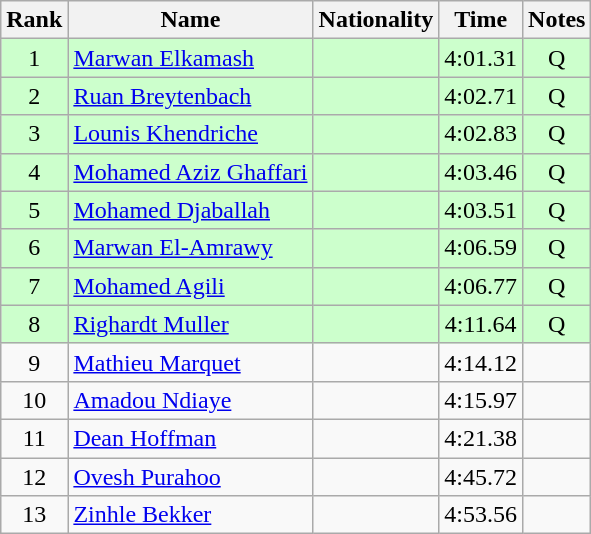<table class="wikitable sortable" style="text-align:center">
<tr>
<th>Rank</th>
<th>Name</th>
<th>Nationality</th>
<th>Time</th>
<th>Notes</th>
</tr>
<tr bgcolor=ccffcc>
<td>1</td>
<td align=left><a href='#'>Marwan Elkamash</a></td>
<td align=left></td>
<td>4:01.31</td>
<td>Q</td>
</tr>
<tr bgcolor=ccffcc>
<td>2</td>
<td align=left><a href='#'>Ruan Breytenbach</a></td>
<td align=left></td>
<td>4:02.71</td>
<td>Q</td>
</tr>
<tr bgcolor=ccffcc>
<td>3</td>
<td align=left><a href='#'>Lounis Khendriche</a></td>
<td align=left></td>
<td>4:02.83</td>
<td>Q</td>
</tr>
<tr bgcolor=ccffcc>
<td>4</td>
<td align=left><a href='#'>Mohamed Aziz Ghaffari</a></td>
<td align=left></td>
<td>4:03.46</td>
<td>Q</td>
</tr>
<tr bgcolor=ccffcc>
<td>5</td>
<td align=left><a href='#'>Mohamed Djaballah</a></td>
<td align=left></td>
<td>4:03.51</td>
<td>Q</td>
</tr>
<tr bgcolor=ccffcc>
<td>6</td>
<td align=left><a href='#'>Marwan El-Amrawy</a></td>
<td align=left></td>
<td>4:06.59</td>
<td>Q</td>
</tr>
<tr bgcolor=ccffcc>
<td>7</td>
<td align=left><a href='#'>Mohamed Agili</a></td>
<td align=left></td>
<td>4:06.77</td>
<td>Q</td>
</tr>
<tr bgcolor=ccffcc>
<td>8</td>
<td align=left><a href='#'>Righardt Muller</a></td>
<td align=left></td>
<td>4:11.64</td>
<td>Q</td>
</tr>
<tr>
<td>9</td>
<td align=left><a href='#'>Mathieu Marquet</a></td>
<td align=left></td>
<td>4:14.12</td>
<td></td>
</tr>
<tr>
<td>10</td>
<td align=left><a href='#'>Amadou Ndiaye</a></td>
<td align=left></td>
<td>4:15.97</td>
<td></td>
</tr>
<tr>
<td>11</td>
<td align=left><a href='#'>Dean Hoffman</a></td>
<td align=left></td>
<td>4:21.38</td>
<td></td>
</tr>
<tr>
<td>12</td>
<td align=left><a href='#'>Ovesh Purahoo</a></td>
<td align=left></td>
<td>4:45.72</td>
<td></td>
</tr>
<tr>
<td>13</td>
<td align=left><a href='#'>Zinhle Bekker</a></td>
<td align=left></td>
<td>4:53.56</td>
<td></td>
</tr>
</table>
